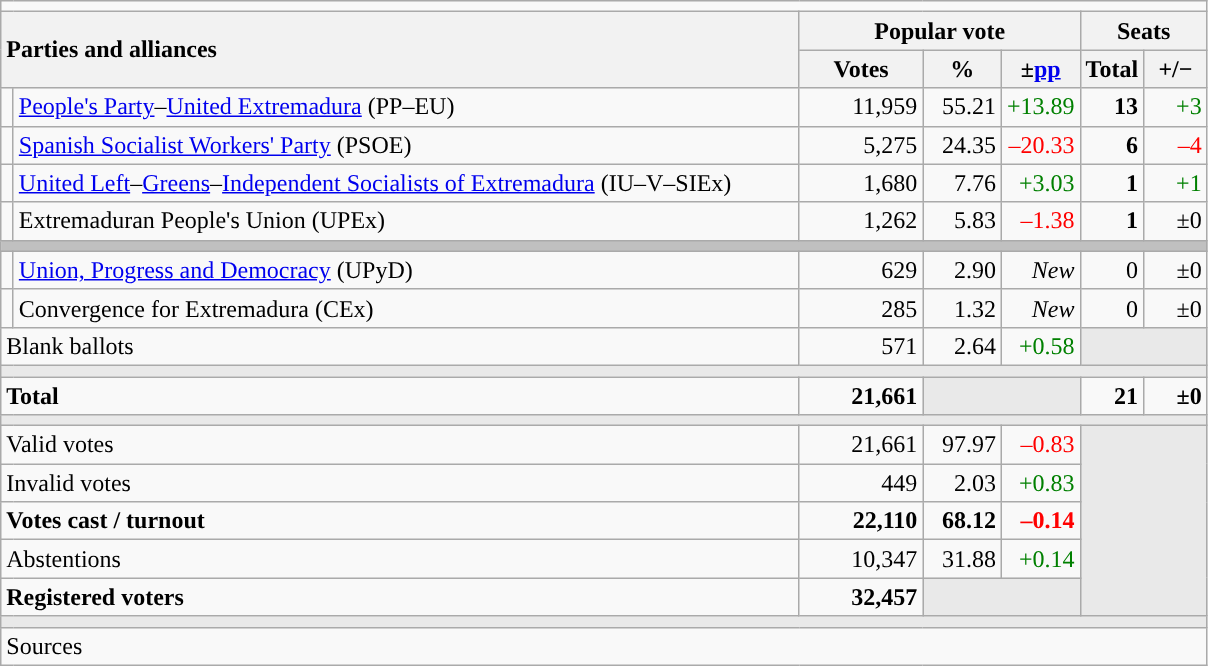<table class="wikitable" style="text-align:right;">
<tr>
<td colspan="7"></td>
</tr>
<tr>
<th style="text-align:left;" rowspan="2" colspan="2" width="525">Parties and alliances</th>
<th colspan="3">Popular vote</th>
<th colspan="2">Seats</th>
</tr>
<tr>
<th width="75">Votes</th>
<th width="45">%</th>
<th width="45">±<a href='#'>pp</a></th>
<th width="35">Total</th>
<th width="35">+/−</th>
</tr>
<tr>
<td width="1" style="color:inherit;background:"></td>
<td align="left"><a href='#'>People's Party</a>–<a href='#'>United Extremadura</a> (PP–EU)</td>
<td>11,959</td>
<td>55.21</td>
<td style="color:green;">+13.89</td>
<td><strong>13</strong></td>
<td style="color:green;">+3</td>
</tr>
<tr>
<td style="color:inherit;background:"></td>
<td align="left"><a href='#'>Spanish Socialist Workers' Party</a> (PSOE)</td>
<td>5,275</td>
<td>24.35</td>
<td style="color:red;">–20.33</td>
<td><strong>6</strong></td>
<td style="color:red;">–4</td>
</tr>
<tr>
<td style="color:inherit;background:"></td>
<td align="left"><a href='#'>United Left</a>–<a href='#'>Greens</a>–<a href='#'>Independent Socialists of Extremadura</a> (IU–V–SIEx)</td>
<td>1,680</td>
<td>7.76</td>
<td style="color:green;">+3.03</td>
<td><strong>1</strong></td>
<td style="color:green;">+1</td>
</tr>
<tr>
<td style="color:inherit;background:"></td>
<td align="left">Extremaduran People's Union (UPEx)</td>
<td>1,262</td>
<td>5.83</td>
<td style="color:red;">–1.38</td>
<td><strong>1</strong></td>
<td>±0</td>
</tr>
<tr>
<td colspan="7" bgcolor="#C0C0C0"></td>
</tr>
<tr>
<td style="color:inherit;background:"></td>
<td align="left"><a href='#'>Union, Progress and Democracy</a> (UPyD)</td>
<td>629</td>
<td>2.90</td>
<td><em>New</em></td>
<td>0</td>
<td>±0</td>
</tr>
<tr>
<td style="color:inherit;background:"></td>
<td align="left">Convergence for Extremadura (CEx)</td>
<td>285</td>
<td>1.32</td>
<td><em>New</em></td>
<td>0</td>
<td>±0</td>
</tr>
<tr>
<td align="left" colspan="2">Blank ballots</td>
<td>571</td>
<td>2.64</td>
<td style="color:green;">+0.58</td>
<td bgcolor="#E9E9E9" colspan="2"></td>
</tr>
<tr>
<td colspan="7" bgcolor="#E9E9E9"></td>
</tr>
<tr style="font-weight:bold;">
<td align="left" colspan="2">Total</td>
<td>21,661</td>
<td bgcolor="#E9E9E9" colspan="2"></td>
<td>21</td>
<td>±0</td>
</tr>
<tr>
<td colspan="7" bgcolor="#E9E9E9"></td>
</tr>
<tr>
<td align="left" colspan="2">Valid votes</td>
<td>21,661</td>
<td>97.97</td>
<td style="color:red;">–0.83</td>
<td bgcolor="#E9E9E9" colspan="2" rowspan="5"></td>
</tr>
<tr>
<td align="left" colspan="2">Invalid votes</td>
<td>449</td>
<td>2.03</td>
<td style="color:green;">+0.83</td>
</tr>
<tr style="font-weight:bold;">
<td align="left" colspan="2">Votes cast / turnout</td>
<td>22,110</td>
<td>68.12</td>
<td style="color:red;">–0.14</td>
</tr>
<tr>
<td align="left" colspan="2">Abstentions</td>
<td>10,347</td>
<td>31.88</td>
<td style="color:green;">+0.14</td>
</tr>
<tr style="font-weight:bold;">
<td align="left" colspan="2">Registered voters</td>
<td>32,457</td>
<td bgcolor="#E9E9E9" colspan="2"></td>
</tr>
<tr>
<td colspan="7" bgcolor="#E9E9E9"></td>
</tr>
<tr>
<td align="left" colspan="7">Sources</td>
</tr>
</table>
